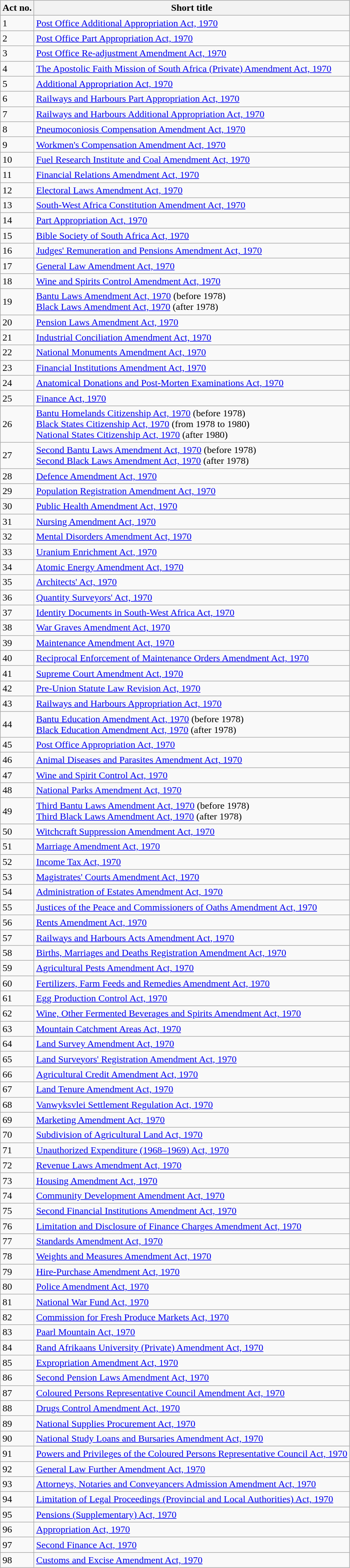<table class="wikitable sortable">
<tr>
<th>Act no.</th>
<th>Short title</th>
</tr>
<tr>
<td>1</td>
<td><a href='#'>Post Office Additional Appropriation Act, 1970</a></td>
</tr>
<tr>
<td>2</td>
<td><a href='#'>Post Office Part Appropriation Act, 1970</a></td>
</tr>
<tr>
<td>3</td>
<td><a href='#'>Post Office Re-adjustment Amendment Act, 1970</a></td>
</tr>
<tr>
<td>4</td>
<td><a href='#'>The Apostolic Faith Mission of South Africa (Private) Amendment Act, 1970</a></td>
</tr>
<tr>
<td>5</td>
<td><a href='#'>Additional Appropriation Act, 1970</a></td>
</tr>
<tr>
<td>6</td>
<td><a href='#'>Railways and Harbours Part Appropriation Act, 1970</a></td>
</tr>
<tr>
<td>7</td>
<td><a href='#'>Railways and Harbours Additional Appropriation Act, 1970</a></td>
</tr>
<tr>
<td>8</td>
<td><a href='#'>Pneumoconiosis Compensation Amendment Act, 1970</a></td>
</tr>
<tr>
<td>9</td>
<td><a href='#'>Workmen's Compensation Amendment Act, 1970</a></td>
</tr>
<tr>
<td>10</td>
<td><a href='#'>Fuel Research Institute and Coal Amendment Act, 1970</a></td>
</tr>
<tr>
<td>11</td>
<td><a href='#'>Financial Relations Amendment Act, 1970</a></td>
</tr>
<tr>
<td>12</td>
<td><a href='#'>Electoral Laws Amendment Act, 1970</a></td>
</tr>
<tr>
<td>13</td>
<td><a href='#'>South-West Africa Constitution Amendment Act, 1970</a></td>
</tr>
<tr>
<td>14</td>
<td><a href='#'>Part Appropriation Act, 1970</a></td>
</tr>
<tr>
<td>15</td>
<td><a href='#'>Bible Society of South Africa Act, 1970</a></td>
</tr>
<tr>
<td>16</td>
<td><a href='#'>Judges' Remuneration and Pensions Amendment Act, 1970</a></td>
</tr>
<tr>
<td>17</td>
<td><a href='#'>General Law Amendment Act, 1970</a></td>
</tr>
<tr>
<td>18</td>
<td><a href='#'>Wine and Spirits Control Amendment Act, 1970</a></td>
</tr>
<tr>
<td>19</td>
<td><a href='#'>Bantu Laws Amendment Act, 1970</a> (before 1978) <br><a href='#'>Black Laws Amendment Act, 1970</a> (after 1978)</td>
</tr>
<tr>
<td>20</td>
<td><a href='#'>Pension Laws Amendment Act, 1970</a></td>
</tr>
<tr>
<td>21</td>
<td><a href='#'>Industrial Conciliation Amendment Act, 1970</a></td>
</tr>
<tr>
<td>22</td>
<td><a href='#'>National Monuments Amendment Act, 1970</a></td>
</tr>
<tr>
<td>23</td>
<td><a href='#'>Financial Institutions Amendment Act, 1970</a></td>
</tr>
<tr>
<td>24</td>
<td><a href='#'>Anatomical Donations and Post-Morten Examinations Act, 1970</a></td>
</tr>
<tr>
<td>25</td>
<td><a href='#'>Finance Act, 1970</a></td>
</tr>
<tr>
<td>26</td>
<td><a href='#'>Bantu Homelands Citizenship Act, 1970</a> (before 1978) <br><a href='#'>Black States Citizenship Act, 1970</a> (from 1978 to 1980) <br><a href='#'>National States Citizenship Act, 1970</a> (after 1980)</td>
</tr>
<tr>
<td>27</td>
<td><a href='#'>Second Bantu Laws Amendment Act, 1970</a> (before 1978) <br><a href='#'>Second Black Laws Amendment Act, 1970</a> (after 1978)</td>
</tr>
<tr>
<td>28</td>
<td><a href='#'>Defence Amendment Act, 1970</a></td>
</tr>
<tr>
<td>29</td>
<td><a href='#'>Population Registration Amendment Act, 1970</a></td>
</tr>
<tr>
<td>30</td>
<td><a href='#'>Public Health Amendment Act, 1970</a></td>
</tr>
<tr>
<td>31</td>
<td><a href='#'>Nursing Amendment Act, 1970</a></td>
</tr>
<tr>
<td>32</td>
<td><a href='#'>Mental Disorders Amendment Act, 1970</a></td>
</tr>
<tr>
<td>33</td>
<td><a href='#'>Uranium Enrichment Act, 1970</a></td>
</tr>
<tr>
<td>34</td>
<td><a href='#'>Atomic Energy Amendment Act, 1970</a></td>
</tr>
<tr>
<td>35</td>
<td><a href='#'>Architects' Act, 1970</a></td>
</tr>
<tr>
<td>36</td>
<td><a href='#'>Quantity Surveyors' Act, 1970</a></td>
</tr>
<tr>
<td>37</td>
<td><a href='#'>Identity Documents in South-West Africa Act, 1970</a></td>
</tr>
<tr>
<td>38</td>
<td><a href='#'>War Graves Amendment Act, 1970</a></td>
</tr>
<tr>
<td>39</td>
<td><a href='#'>Maintenance Amendment Act, 1970</a></td>
</tr>
<tr>
<td>40</td>
<td><a href='#'>Reciprocal Enforcement of Maintenance Orders Amendment Act, 1970</a></td>
</tr>
<tr>
<td>41</td>
<td><a href='#'>Supreme Court Amendment Act, 1970</a></td>
</tr>
<tr>
<td>42</td>
<td><a href='#'>Pre-Union Statute Law Revision Act, 1970</a></td>
</tr>
<tr>
<td>43</td>
<td><a href='#'>Railways and Harbours Appropriation Act, 1970</a></td>
</tr>
<tr>
<td>44</td>
<td><a href='#'>Bantu Education Amendment Act, 1970</a> (before 1978) <br><a href='#'>Black Education Amendment Act, 1970</a> (after 1978)</td>
</tr>
<tr>
<td>45</td>
<td><a href='#'>Post Office Appropriation Act, 1970</a></td>
</tr>
<tr>
<td>46</td>
<td><a href='#'>Animal Diseases and Parasites Amendment Act, 1970</a></td>
</tr>
<tr>
<td>47</td>
<td><a href='#'>Wine and Spirit Control Act, 1970</a></td>
</tr>
<tr>
<td>48</td>
<td><a href='#'>National Parks Amendment Act, 1970</a></td>
</tr>
<tr>
<td>49</td>
<td><a href='#'>Third Bantu Laws Amendment Act, 1970</a> (before 1978) <br><a href='#'>Third Black Laws Amendment Act, 1970</a> (after 1978)</td>
</tr>
<tr>
<td>50</td>
<td><a href='#'>Witchcraft Suppression Amendment Act, 1970</a></td>
</tr>
<tr>
<td>51</td>
<td><a href='#'>Marriage Amendment Act, 1970</a></td>
</tr>
<tr>
<td>52</td>
<td><a href='#'>Income Tax Act, 1970</a></td>
</tr>
<tr>
<td>53</td>
<td><a href='#'>Magistrates' Courts Amendment Act, 1970</a></td>
</tr>
<tr>
<td>54</td>
<td><a href='#'>Administration of Estates Amendment Act, 1970</a></td>
</tr>
<tr>
<td>55</td>
<td><a href='#'>Justices of the Peace and Commissioners of Oaths Amendment Act, 1970</a></td>
</tr>
<tr>
<td>56</td>
<td><a href='#'>Rents Amendment Act, 1970</a></td>
</tr>
<tr>
<td>57</td>
<td><a href='#'>Railways and Harbours Acts Amendment Act, 1970</a></td>
</tr>
<tr>
<td>58</td>
<td><a href='#'>Births, Marriages and Deaths Registration Amendment Act, 1970</a></td>
</tr>
<tr>
<td>59</td>
<td><a href='#'>Agricultural Pests Amendment Act, 1970</a></td>
</tr>
<tr>
<td>60</td>
<td><a href='#'>Fertilizers, Farm Feeds and Remedies Amendment Act, 1970</a></td>
</tr>
<tr>
<td>61</td>
<td><a href='#'>Egg Production Control Act, 1970</a></td>
</tr>
<tr>
<td>62</td>
<td><a href='#'>Wine, Other Fermented Beverages and Spirits Amendment Act, 1970</a></td>
</tr>
<tr>
<td>63</td>
<td><a href='#'>Mountain Catchment Areas Act, 1970</a></td>
</tr>
<tr>
<td>64</td>
<td><a href='#'>Land Survey Amendment Act, 1970</a></td>
</tr>
<tr>
<td>65</td>
<td><a href='#'>Land Surveyors' Registration Amendment Act, 1970</a></td>
</tr>
<tr>
<td>66</td>
<td><a href='#'>Agricultural Credit Amendment Act, 1970</a></td>
</tr>
<tr>
<td>67</td>
<td><a href='#'>Land Tenure Amendment Act, 1970</a></td>
</tr>
<tr>
<td>68</td>
<td><a href='#'>Vanwyksvlei Settlement Regulation Act, 1970</a></td>
</tr>
<tr>
<td>69</td>
<td><a href='#'>Marketing Amendment Act, 1970</a></td>
</tr>
<tr>
<td>70</td>
<td><a href='#'>Subdivision of Agricultural Land Act, 1970</a></td>
</tr>
<tr>
<td>71</td>
<td><a href='#'>Unauthorized Expenditure (1968–1969) Act, 1970</a></td>
</tr>
<tr>
<td>72</td>
<td><a href='#'>Revenue Laws Amendment Act, 1970</a></td>
</tr>
<tr>
<td>73</td>
<td><a href='#'>Housing Amendment Act, 1970</a></td>
</tr>
<tr>
<td>74</td>
<td><a href='#'>Community Development Amendment Act, 1970</a></td>
</tr>
<tr>
<td>75</td>
<td><a href='#'>Second Financial Institutions Amendment Act, 1970</a></td>
</tr>
<tr>
<td>76</td>
<td><a href='#'>Limitation and Disclosure of Finance Charges Amendment Act, 1970</a></td>
</tr>
<tr>
<td>77</td>
<td><a href='#'>Standards Amendment Act, 1970</a></td>
</tr>
<tr>
<td>78</td>
<td><a href='#'>Weights and Measures Amendment Act, 1970</a></td>
</tr>
<tr>
<td>79</td>
<td><a href='#'>Hire-Purchase Amendment Act, 1970</a></td>
</tr>
<tr>
<td>80</td>
<td><a href='#'>Police Amendment Act, 1970</a></td>
</tr>
<tr>
<td>81</td>
<td><a href='#'>National War Fund Act, 1970</a></td>
</tr>
<tr>
<td>82</td>
<td><a href='#'>Commission for Fresh Produce Markets Act, 1970</a></td>
</tr>
<tr>
<td>83</td>
<td><a href='#'>Paarl Mountain Act, 1970</a></td>
</tr>
<tr>
<td>84</td>
<td><a href='#'>Rand Afrikaans University (Private) Amendment Act, 1970</a></td>
</tr>
<tr>
<td>85</td>
<td><a href='#'>Expropriation Amendment Act, 1970</a></td>
</tr>
<tr>
<td>86</td>
<td><a href='#'>Second Pension Laws Amendment Act, 1970</a></td>
</tr>
<tr>
<td>87</td>
<td><a href='#'>Coloured Persons Representative Council Amendment Act, 1970</a></td>
</tr>
<tr>
<td>88</td>
<td><a href='#'>Drugs Control Amendment Act, 1970</a></td>
</tr>
<tr>
<td>89</td>
<td><a href='#'>National Supplies Procurement Act, 1970</a></td>
</tr>
<tr>
<td>90</td>
<td><a href='#'>National Study Loans and Bursaries Amendment Act, 1970</a></td>
</tr>
<tr>
<td>91</td>
<td><a href='#'>Powers and Privileges of the Coloured Persons Representative Council Act, 1970</a></td>
</tr>
<tr>
<td>92</td>
<td><a href='#'>General Law Further Amendment Act, 1970</a></td>
</tr>
<tr>
<td>93</td>
<td><a href='#'>Attorneys, Notaries and Conveyancers Admission Amendment Act, 1970</a></td>
</tr>
<tr>
<td>94</td>
<td><a href='#'>Limitation of Legal Proceedings (Provincial and Local Authorities) Act, 1970</a></td>
</tr>
<tr>
<td>95</td>
<td><a href='#'>Pensions (Supplementary) Act, 1970</a></td>
</tr>
<tr>
<td>96</td>
<td><a href='#'>Appropriation Act, 1970</a></td>
</tr>
<tr>
<td>97</td>
<td><a href='#'>Second Finance Act, 1970</a></td>
</tr>
<tr>
<td>98</td>
<td><a href='#'>Customs and Excise Amendment Act, 1970</a></td>
</tr>
</table>
